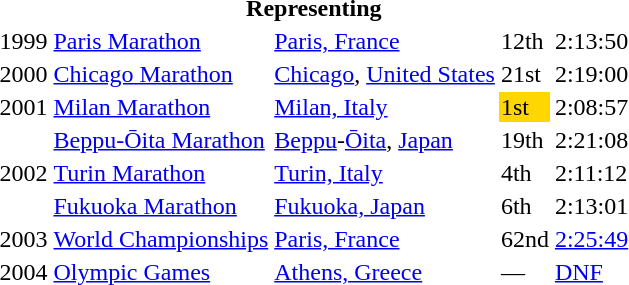<table>
<tr>
<th colspan="5">Representing </th>
</tr>
<tr>
<td>1999</td>
<td><a href='#'>Paris Marathon</a></td>
<td><a href='#'>Paris, France</a></td>
<td>12th</td>
<td>2:13:50</td>
</tr>
<tr>
<td>2000</td>
<td><a href='#'>Chicago Marathon</a></td>
<td><a href='#'>Chicago</a>, <a href='#'>United States</a></td>
<td>21st</td>
<td>2:19:00</td>
</tr>
<tr>
<td>2001</td>
<td><a href='#'>Milan Marathon</a></td>
<td><a href='#'>Milan, Italy</a></td>
<td bgcolor="gold">1st</td>
<td>2:08:57</td>
</tr>
<tr>
<td rowspan=3>2002</td>
<td><a href='#'>Beppu-Ōita Marathon</a></td>
<td><a href='#'>Beppu</a>-<a href='#'>Ōita</a>, <a href='#'>Japan</a></td>
<td>19th</td>
<td>2:21:08</td>
</tr>
<tr>
<td><a href='#'>Turin Marathon</a></td>
<td><a href='#'>Turin, Italy</a></td>
<td>4th</td>
<td>2:11:12</td>
</tr>
<tr>
<td><a href='#'>Fukuoka Marathon</a></td>
<td><a href='#'>Fukuoka, Japan</a></td>
<td>6th</td>
<td>2:13:01</td>
</tr>
<tr>
<td>2003</td>
<td><a href='#'>World Championships</a></td>
<td><a href='#'>Paris, France</a></td>
<td>62nd</td>
<td><a href='#'>2:25:49</a></td>
</tr>
<tr>
<td>2004</td>
<td><a href='#'>Olympic Games</a></td>
<td><a href='#'>Athens, Greece</a></td>
<td>—</td>
<td><a href='#'>DNF</a></td>
</tr>
</table>
